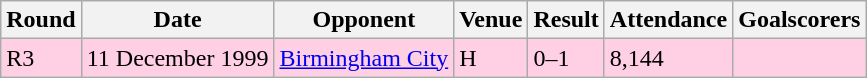<table class="wikitable">
<tr>
<th>Round</th>
<th>Date</th>
<th>Opponent</th>
<th>Venue</th>
<th>Result</th>
<th>Attendance</th>
<th>Goalscorers</th>
</tr>
<tr style="background:#ffd0e3;">
<td>R3</td>
<td>11 December 1999</td>
<td><a href='#'>Birmingham City</a></td>
<td>H</td>
<td>0–1</td>
<td>8,144</td>
<td></td>
</tr>
</table>
